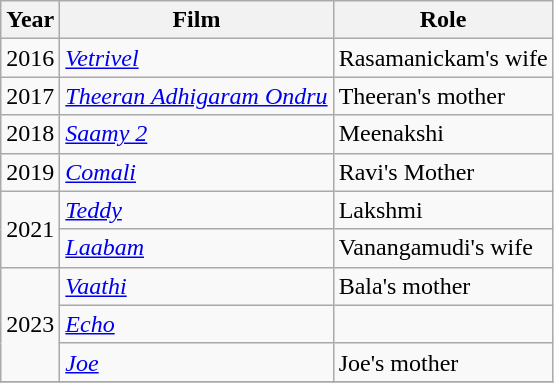<table class="wikitable sortable">
<tr>
<th scope="col">Year</th>
<th scope="col">Film</th>
<th scope="col">Role</th>
</tr>
<tr>
<td>2016</td>
<td><em><a href='#'>Vetrivel</a></em></td>
<td>Rasamanickam's wife</td>
</tr>
<tr>
<td>2017</td>
<td><em><a href='#'>Theeran Adhigaram Ondru</a></em></td>
<td>Theeran's mother</td>
</tr>
<tr>
<td>2018</td>
<td><em><a href='#'>Saamy 2</a></em></td>
<td>Meenakshi</td>
</tr>
<tr>
<td>2019</td>
<td><em><a href='#'>Comali</a></em></td>
<td>Ravi's Mother</td>
</tr>
<tr>
<td rowspan="2">2021</td>
<td><em><a href='#'>Teddy</a></em></td>
<td>Lakshmi</td>
</tr>
<tr>
<td><em><a href='#'>Laabam</a></em></td>
<td>Vanangamudi's wife</td>
</tr>
<tr>
<td rowspan=3>2023</td>
<td><em><a href='#'>Vaathi</a></em></td>
<td>Bala's mother</td>
</tr>
<tr>
<td><em><a href='#'>Echo</a></em></td>
<td></td>
</tr>
<tr>
<td><em><a href='#'>Joe</a></em></td>
<td>Joe's mother</td>
</tr>
<tr>
</tr>
</table>
